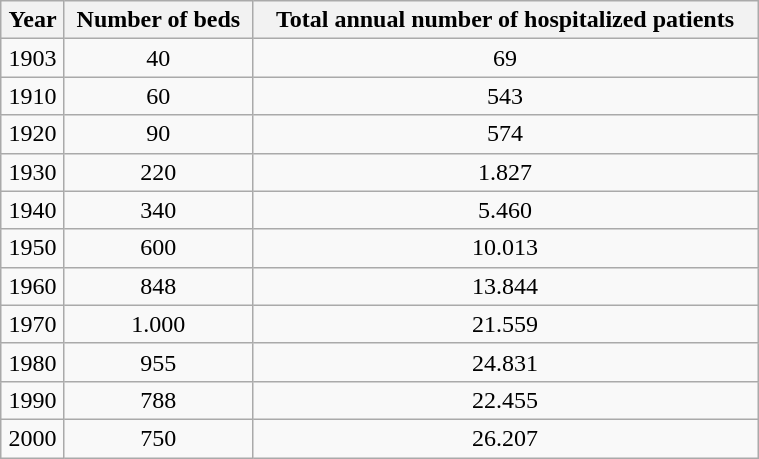<table class="wikitable" style="font-size:100%;width:40%;text-align:center;">
<tr>
<th>Year</th>
<th>Number of beds</th>
<th>Total annual number of hospitalized patients</th>
</tr>
<tr>
<td>1903</td>
<td>40</td>
<td>69</td>
</tr>
<tr>
<td>1910</td>
<td>60</td>
<td>543</td>
</tr>
<tr>
<td>1920</td>
<td>90</td>
<td>574</td>
</tr>
<tr>
<td>1930</td>
<td>220</td>
<td>1.827</td>
</tr>
<tr>
<td>1940</td>
<td>340</td>
<td>5.460</td>
</tr>
<tr>
<td>1950</td>
<td>600</td>
<td>10.013</td>
</tr>
<tr>
<td>1960</td>
<td>848</td>
<td>13.844</td>
</tr>
<tr>
<td>1970</td>
<td>1.000</td>
<td>21.559</td>
</tr>
<tr>
<td>1980</td>
<td>955</td>
<td>24.831</td>
</tr>
<tr>
<td>1990</td>
<td>788</td>
<td>22.455</td>
</tr>
<tr>
<td>2000</td>
<td>750</td>
<td>26.207</td>
</tr>
</table>
